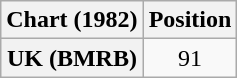<table class="wikitable plainrowheaders" style="text-align:center">
<tr>
<th>Chart (1982)</th>
<th>Position</th>
</tr>
<tr>
<th scope="row">UK (BMRB)</th>
<td>91</td>
</tr>
</table>
